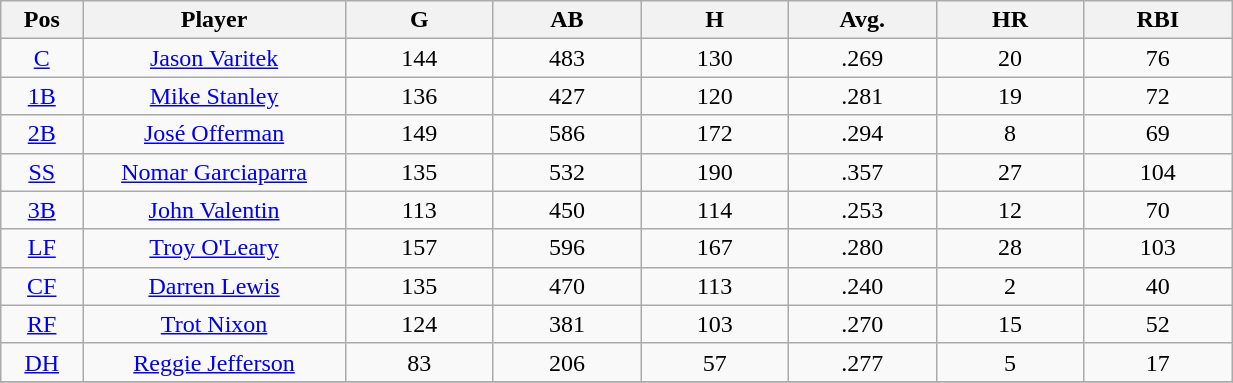<table class="wikitable sortable">
<tr>
<th bgcolor="#DDDDFF" width="5%">Pos</th>
<th bgcolor="#DDDDFF" width="16%">Player</th>
<th bgcolor="#DDDDFF" width="9%">G</th>
<th bgcolor="#DDDDFF" width="9%">AB</th>
<th bgcolor="#DDDDFF" width="9%">H</th>
<th bgcolor="#DDDDFF" width="9%">Avg.</th>
<th bgcolor="#DDDDFF" width="9%">HR</th>
<th bgcolor="#DDDDFF" width="9%">RBI</th>
</tr>
<tr>
<td style="text-align:center"><a href='#'>C</a></td>
<td style="text-align:center"><a href='#'>Jason Varitek</a></td>
<td style="text-align:center">144</td>
<td style="text-align:center">483</td>
<td style="text-align:center">130</td>
<td style="text-align:center">.269</td>
<td style="text-align:center">20</td>
<td style="text-align:center">76</td>
</tr>
<tr>
<td style="text-align:center"><a href='#'>1B</a></td>
<td style="text-align:center"><a href='#'>Mike Stanley</a></td>
<td style="text-align:center">136</td>
<td style="text-align:center">427</td>
<td style="text-align:center">120</td>
<td style="text-align:center">.281</td>
<td style="text-align:center">19</td>
<td style="text-align:center">72</td>
</tr>
<tr>
<td style="text-align:center"><a href='#'>2B</a></td>
<td style="text-align:center"><a href='#'>José Offerman</a></td>
<td style="text-align:center">149</td>
<td style="text-align:center">586</td>
<td style="text-align:center">172</td>
<td style="text-align:center">.294</td>
<td style="text-align:center">8</td>
<td style="text-align:center">69</td>
</tr>
<tr>
<td style="text-align:center"><a href='#'>SS</a></td>
<td style="text-align:center"><a href='#'>Nomar Garciaparra</a></td>
<td style="text-align:center">135</td>
<td style="text-align:center">532</td>
<td style="text-align:center">190</td>
<td style="text-align:center">.357</td>
<td style="text-align:center">27</td>
<td style="text-align:center">104</td>
</tr>
<tr>
<td style="text-align:center"><a href='#'>3B</a></td>
<td style="text-align:center"><a href='#'>John Valentin</a></td>
<td style="text-align:center">113</td>
<td style="text-align:center">450</td>
<td style="text-align:center">114</td>
<td style="text-align:center">.253</td>
<td style="text-align:center">12</td>
<td style="text-align:center">70</td>
</tr>
<tr>
<td style="text-align:center"><a href='#'>LF</a></td>
<td style="text-align:center"><a href='#'>Troy O'Leary</a></td>
<td style="text-align:center">157</td>
<td style="text-align:center">596</td>
<td style="text-align:center">167</td>
<td style="text-align:center">.280</td>
<td style="text-align:center">28</td>
<td style="text-align:center">103</td>
</tr>
<tr>
<td style="text-align:center"><a href='#'>CF</a></td>
<td style="text-align:center"><a href='#'>Darren Lewis</a></td>
<td style="text-align:center">135</td>
<td style="text-align:center">470</td>
<td style="text-align:center">113</td>
<td style="text-align:center">.240</td>
<td style="text-align:center">2</td>
<td style="text-align:center">40</td>
</tr>
<tr>
<td style="text-align:center"><a href='#'>RF</a></td>
<td style="text-align:center"><a href='#'>Trot Nixon</a></td>
<td style="text-align:center">124</td>
<td style="text-align:center">381</td>
<td style="text-align:center">103</td>
<td style="text-align:center">.270</td>
<td style="text-align:center">15</td>
<td style="text-align:center">52</td>
</tr>
<tr>
<td style="text-align:center"><a href='#'>DH</a></td>
<td style="text-align:center"><a href='#'>Reggie Jefferson</a></td>
<td style="text-align:center">83</td>
<td style="text-align:center">206</td>
<td style="text-align:center">57</td>
<td style="text-align:center">.277</td>
<td style="text-align:center">5</td>
<td style="text-align:center">17</td>
</tr>
<tr align="center">
</tr>
</table>
